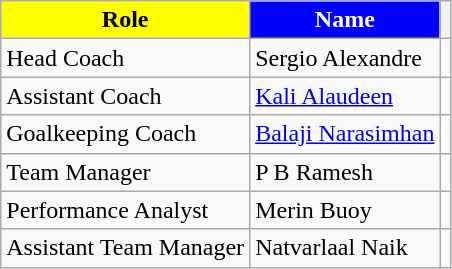<table class="wikitable">
<tr>
<th style="background:	#FFFF00; color:black; text-align:center;">Role</th>
<th style="background:#0000FF; color:white; text-align:center;">Name</th>
<th scope="col"></th>
</tr>
<tr>
<td>Head Coach</td>
<td> Sergio Alexandre</td>
<td></td>
</tr>
<tr>
<td>Assistant Coach</td>
<td> <a href='#'>Kali Alaudeen</a></td>
<td></td>
</tr>
<tr>
<td>Goalkeeping Coach</td>
<td> <a href='#'>Balaji Narasimhan</a></td>
<td></td>
</tr>
<tr>
<td>Team Manager</td>
<td> P B Ramesh</td>
<td></td>
</tr>
<tr>
<td>Performance Analyst</td>
<td> Merin Buoy</td>
<td></td>
</tr>
<tr>
<td>Assistant Team Manager</td>
<td> Natvarlaal Naik</td>
<td></td>
</tr>
</table>
